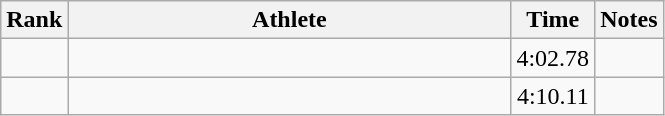<table class="wikitable" style="text-align:center">
<tr>
<th>Rank</th>
<th Style="width:18em">Athlete</th>
<th>Time</th>
<th>Notes</th>
</tr>
<tr>
<td></td>
<td style="text-align:left"></td>
<td>4:02.78</td>
<td></td>
</tr>
<tr>
<td></td>
<td style="text-align:left"></td>
<td>4:10.11</td>
<td></td>
</tr>
</table>
